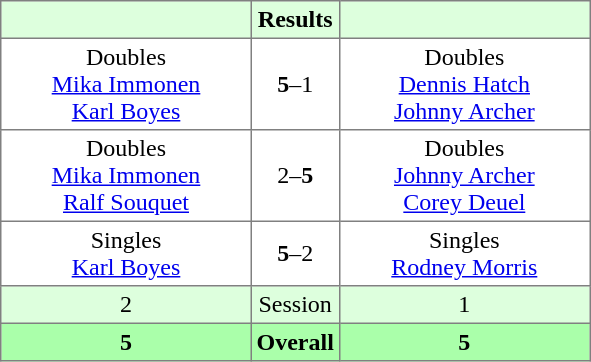<table border="1" cellpadding="3" style="border-collapse: collapse;">
<tr bgcolor="#ddffdd">
<th width="160"></th>
<th>Results</th>
<th width="160"></th>
</tr>
<tr>
<td align="center">Doubles<br><a href='#'>Mika Immonen</a><br><a href='#'>Karl Boyes</a></td>
<td align="center"><strong>5</strong>–1</td>
<td align="center">Doubles<br><a href='#'>Dennis Hatch</a><br><a href='#'>Johnny Archer</a></td>
</tr>
<tr>
<td align="center">Doubles<br><a href='#'>Mika Immonen</a><br><a href='#'>Ralf Souquet</a></td>
<td align="center">2–<strong>5</strong></td>
<td align="center">Doubles<br><a href='#'>Johnny Archer</a><br><a href='#'>Corey Deuel</a></td>
</tr>
<tr>
<td align="center">Singles<br><a href='#'>Karl Boyes</a></td>
<td align="center"><strong>5</strong>–2</td>
<td align="center">Singles<br><a href='#'>Rodney Morris</a></td>
</tr>
<tr bgcolor="#ddffdd">
<td align="center">2</td>
<td align="center">Session</td>
<td align="center">1</td>
</tr>
<tr bgcolor="#aaffaa">
<th align="center">5</th>
<th align="center">Overall</th>
<th align="center">5</th>
</tr>
</table>
